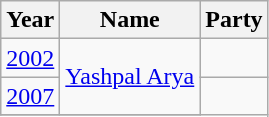<table class="wikitable sortable">
<tr>
<th>Year</th>
<th>Name</th>
<th colspan=2>Party</th>
</tr>
<tr>
<td><a href='#'>2002</a></td>
<td rowspan=2><a href='#'>Yashpal Arya</a></td>
<td></td>
</tr>
<tr>
<td><a href='#'>2007</a></td>
</tr>
<tr>
</tr>
</table>
